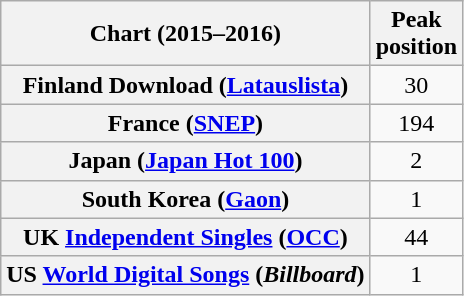<table class="wikitable sortable plainrowheaders" style="text-align:center">
<tr>
<th scope="col">Chart (2015–2016)</th>
<th scope="col">Peak<br>position</th>
</tr>
<tr>
<th scope="row">Finland Download (<a href='#'>Latauslista</a>)</th>
<td>30</td>
</tr>
<tr>
<th scope="row">France (<a href='#'>SNEP</a>)</th>
<td>194</td>
</tr>
<tr>
<th scope="row">Japan (<a href='#'>Japan Hot 100</a>)</th>
<td>2</td>
</tr>
<tr>
<th scope="row">South Korea (<a href='#'>Gaon</a>)</th>
<td>1</td>
</tr>
<tr>
<th scope="row">UK <a href='#'>Independent Singles</a> (<a href='#'>OCC</a>)</th>
<td>44</td>
</tr>
<tr>
<th scope="row">US <a href='#'>World Digital Songs</a> (<em>Billboard</em>)</th>
<td>1</td>
</tr>
</table>
